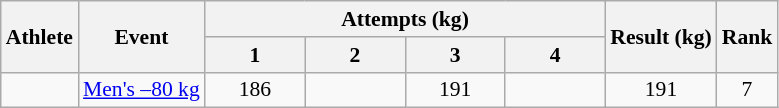<table class=wikitable style="font-size:90%">
<tr>
<th rowspan=2>Athlete</th>
<th rowspan=2>Event</th>
<th colspan=4>Attempts (kg)</th>
<th rowspan=2>Result (kg)</th>
<th rowspan=2>Rank</th>
</tr>
<tr>
<th width="60">1</th>
<th width="60">2</th>
<th width="60">3</th>
<th width="60">4</th>
</tr>
<tr align=center>
<td align=left></td>
<td align=left><a href='#'>Men's –80 kg</a></td>
<td>186</td>
<td></td>
<td>191</td>
<td></td>
<td>191</td>
<td>7</td>
</tr>
</table>
